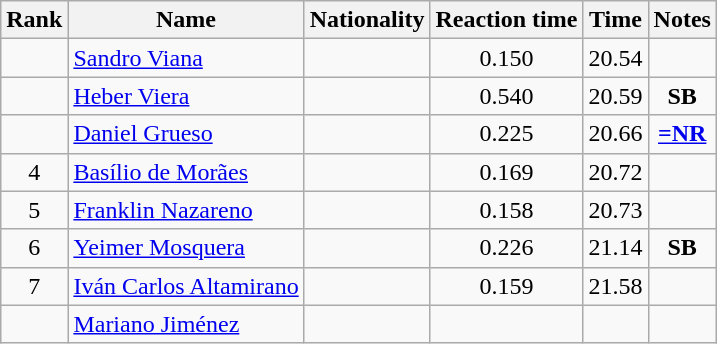<table class="wikitable sortable" style="text-align:center">
<tr>
<th>Rank</th>
<th>Name</th>
<th>Nationality</th>
<th>Reaction time</th>
<th>Time</th>
<th>Notes</th>
</tr>
<tr>
<td></td>
<td align=left><a href='#'>Sandro Viana</a></td>
<td align=left></td>
<td>0.150</td>
<td>20.54</td>
<td></td>
</tr>
<tr>
<td></td>
<td align=left><a href='#'>Heber Viera</a></td>
<td align=left></td>
<td>0.540</td>
<td>20.59</td>
<td><strong>SB</strong></td>
</tr>
<tr>
<td></td>
<td align=left><a href='#'>Daniel Grueso</a></td>
<td align=left></td>
<td>0.225</td>
<td>20.66</td>
<td><a href='#'><strong>=NR</strong></a></td>
</tr>
<tr>
<td>4</td>
<td align=left><a href='#'>Basílio de Morães</a></td>
<td align=left></td>
<td>0.169</td>
<td>20.72</td>
<td></td>
</tr>
<tr>
<td>5</td>
<td align=left><a href='#'>Franklin Nazareno</a></td>
<td align=left></td>
<td>0.158</td>
<td>20.73</td>
<td></td>
</tr>
<tr>
<td>6</td>
<td align=left><a href='#'>Yeimer Mosquera</a></td>
<td align=left></td>
<td>0.226</td>
<td>21.14</td>
<td><strong>SB</strong></td>
</tr>
<tr>
<td>7</td>
<td align=left><a href='#'>Iván Carlos Altamirano</a></td>
<td align=left></td>
<td>0.159</td>
<td>21.58</td>
<td></td>
</tr>
<tr>
<td></td>
<td align=left><a href='#'>Mariano Jiménez</a></td>
<td align=left></td>
<td></td>
<td></td>
<td></td>
</tr>
</table>
